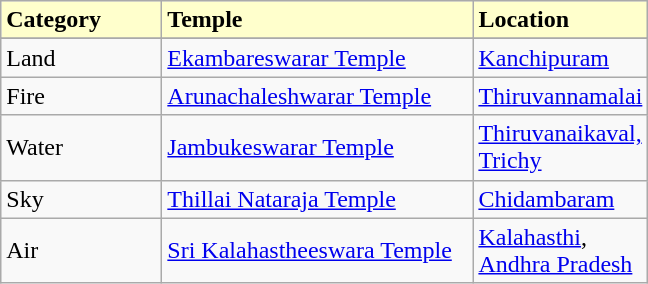<table class="wikitable sortable">
<tr style="background:#ffc;">
<td width="100pt"><strong>Category</strong></td>
<td width="200pt"><strong>Temple</strong></td>
<td width="100pt"><strong>Location</strong></td>
</tr>
<tr align ="center">
</tr>
<tr style="background:#ffe;">
</tr>
<tr>
<td>Land</td>
<td><a href='#'>Ekambareswarar Temple</a></td>
<td><a href='#'>Kanchipuram</a></td>
</tr>
<tr>
<td>Fire</td>
<td><a href='#'>Arunachaleshwarar Temple</a></td>
<td><a href='#'>Thiruvannamalai</a></td>
</tr>
<tr>
<td>Water</td>
<td><a href='#'>Jambukeswarar Temple</a></td>
<td><a href='#'>Thiruvanaikaval, Trichy</a></td>
</tr>
<tr>
<td>Sky</td>
<td><a href='#'>Thillai Nataraja Temple</a></td>
<td><a href='#'>Chidambaram</a></td>
</tr>
<tr>
<td>Air</td>
<td><a href='#'>Sri Kalahastheeswara Temple</a></td>
<td><a href='#'>Kalahasthi</a>, <a href='#'>Andhra Pradesh</a></td>
</tr>
</table>
